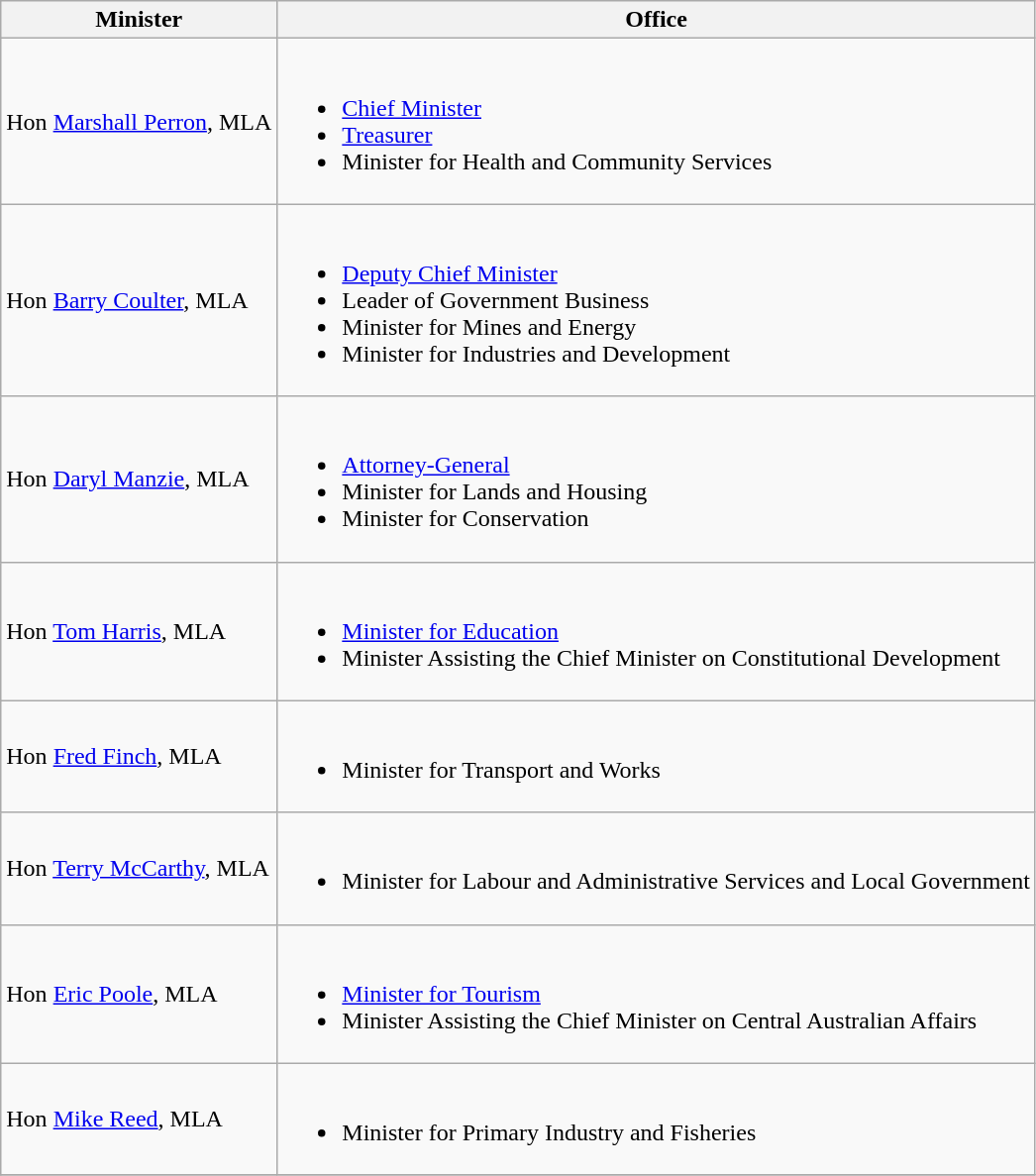<table class="wikitable">
<tr>
<th>Minister</th>
<th>Office</th>
</tr>
<tr>
<td>Hon <a href='#'>Marshall Perron</a>, MLA</td>
<td><br><ul><li><a href='#'>Chief Minister</a></li><li><a href='#'>Treasurer</a></li><li>Minister for Health and Community Services</li></ul></td>
</tr>
<tr>
<td>Hon <a href='#'>Barry Coulter</a>, MLA</td>
<td><br><ul><li><a href='#'>Deputy Chief Minister</a></li><li>Leader of Government Business</li><li>Minister for Mines and Energy</li><li>Minister for Industries and Development</li></ul></td>
</tr>
<tr>
<td>Hon <a href='#'>Daryl Manzie</a>, MLA</td>
<td><br><ul><li><a href='#'>Attorney-General</a></li><li>Minister for Lands and Housing</li><li>Minister for Conservation</li></ul></td>
</tr>
<tr>
<td>Hon <a href='#'>Tom Harris</a>, MLA</td>
<td><br><ul><li><a href='#'>Minister for Education</a></li><li>Minister Assisting the Chief Minister on Constitutional Development</li></ul></td>
</tr>
<tr>
<td>Hon <a href='#'>Fred Finch</a>, MLA</td>
<td><br><ul><li>Minister for Transport and Works</li></ul></td>
</tr>
<tr>
<td>Hon <a href='#'>Terry McCarthy</a>, MLA</td>
<td><br><ul><li>Minister for Labour and Administrative Services and Local Government</li></ul></td>
</tr>
<tr>
<td>Hon <a href='#'>Eric Poole</a>, MLA</td>
<td><br><ul><li><a href='#'>Minister for Tourism</a></li><li>Minister Assisting the Chief Minister on Central Australian Affairs</li></ul></td>
</tr>
<tr>
<td>Hon <a href='#'>Mike Reed</a>, MLA</td>
<td><br><ul><li>Minister for Primary Industry and Fisheries</li></ul></td>
</tr>
<tr>
</tr>
</table>
